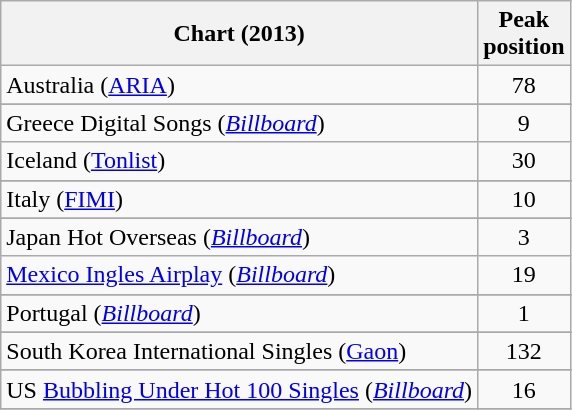<table class="wikitable sortable">
<tr>
<th>Chart (2013)</th>
<th>Peak<br>position</th>
</tr>
<tr>
<td>Australia (<a href='#'>ARIA</a>)</td>
<td style="text-align:center;">78</td>
</tr>
<tr>
</tr>
<tr>
</tr>
<tr>
</tr>
<tr>
</tr>
<tr>
</tr>
<tr>
</tr>
<tr>
</tr>
<tr>
</tr>
<tr>
<td>Greece Digital Songs (<em><a href='#'>Billboard</a></em>)</td>
<td style="text-align:center;">9</td>
</tr>
<tr>
<td>Iceland (<a href='#'>Tonlist</a>)</td>
<td style="text-align:center;">30</td>
</tr>
<tr>
</tr>
<tr>
</tr>
<tr>
<td>Italy (<a href='#'>FIMI</a>)</td>
<td style="text-align:center;">10</td>
</tr>
<tr>
</tr>
<tr>
<td>Japan Hot Overseas (<em><a href='#'>Billboard</a></em>)</td>
<td align="center">3</td>
</tr>
<tr>
<td><a href='#'>Mexico Ingles Airplay</a> (<em><a href='#'>Billboard</a></em>)</td>
<td align="center">19</td>
</tr>
<tr>
</tr>
<tr>
</tr>
<tr>
<td>Portugal (<em><a href='#'>Billboard</a></em>)</td>
<td style="text-align:center;">1</td>
</tr>
<tr>
</tr>
<tr>
<td>South Korea International Singles (<a href='#'>Gaon</a>)</td>
<td style="text-align:center;">132</td>
</tr>
<tr>
</tr>
<tr>
</tr>
<tr>
</tr>
<tr>
<td>US <a href='#'>Bubbling Under Hot 100 Singles</a> (<em><a href='#'>Billboard</a></em>)</td>
<td style="text-align:center;">16</td>
</tr>
<tr>
</tr>
</table>
